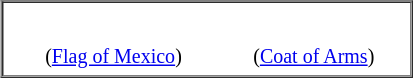<table border=1 cellpadding=2 cellspacing=0 align=right width=275px>
<tr>
<td style=background:#ffffff; align=center colspan=2><br><table border=0 cellpadding=2 cellspacing=0>
<tr>
<td align="center" width="160"></td>
<td align=center width=140px></td>
</tr>
<tr>
<td align="center" width="160"><small>(<a href='#'>Flag of Mexico</a>)</small></td>
<td align=center width=140px><small>(<a href='#'>Coat of Arms</a>)</small></td>
</tr>
</table>
</td>
</tr>
<tr>
</tr>
</table>
